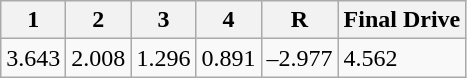<table class="wikitable" border="1">
<tr>
<th>1</th>
<th>2</th>
<th>3</th>
<th>4</th>
<th>R</th>
<th>Final Drive</th>
</tr>
<tr>
<td>3.643</td>
<td>2.008</td>
<td>1.296</td>
<td>0.891</td>
<td>–2.977</td>
<td>4.562</td>
</tr>
</table>
